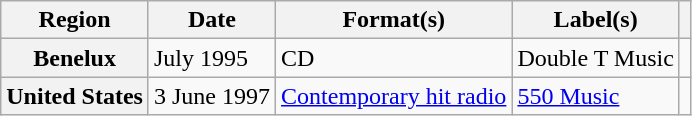<table class="wikitable plainrowheaders">
<tr>
<th scope="col">Region</th>
<th scope="col">Date</th>
<th scope="col">Format(s)</th>
<th scope="col">Label(s)</th>
<th scope="col"></th>
</tr>
<tr>
<th scope="row">Benelux</th>
<td>July 1995</td>
<td>CD</td>
<td>Double T Music</td>
<td></td>
</tr>
<tr>
<th scope="row">United States</th>
<td>3 June 1997</td>
<td><a href='#'>Contemporary hit radio</a></td>
<td><a href='#'>550 Music</a></td>
<td></td>
</tr>
</table>
